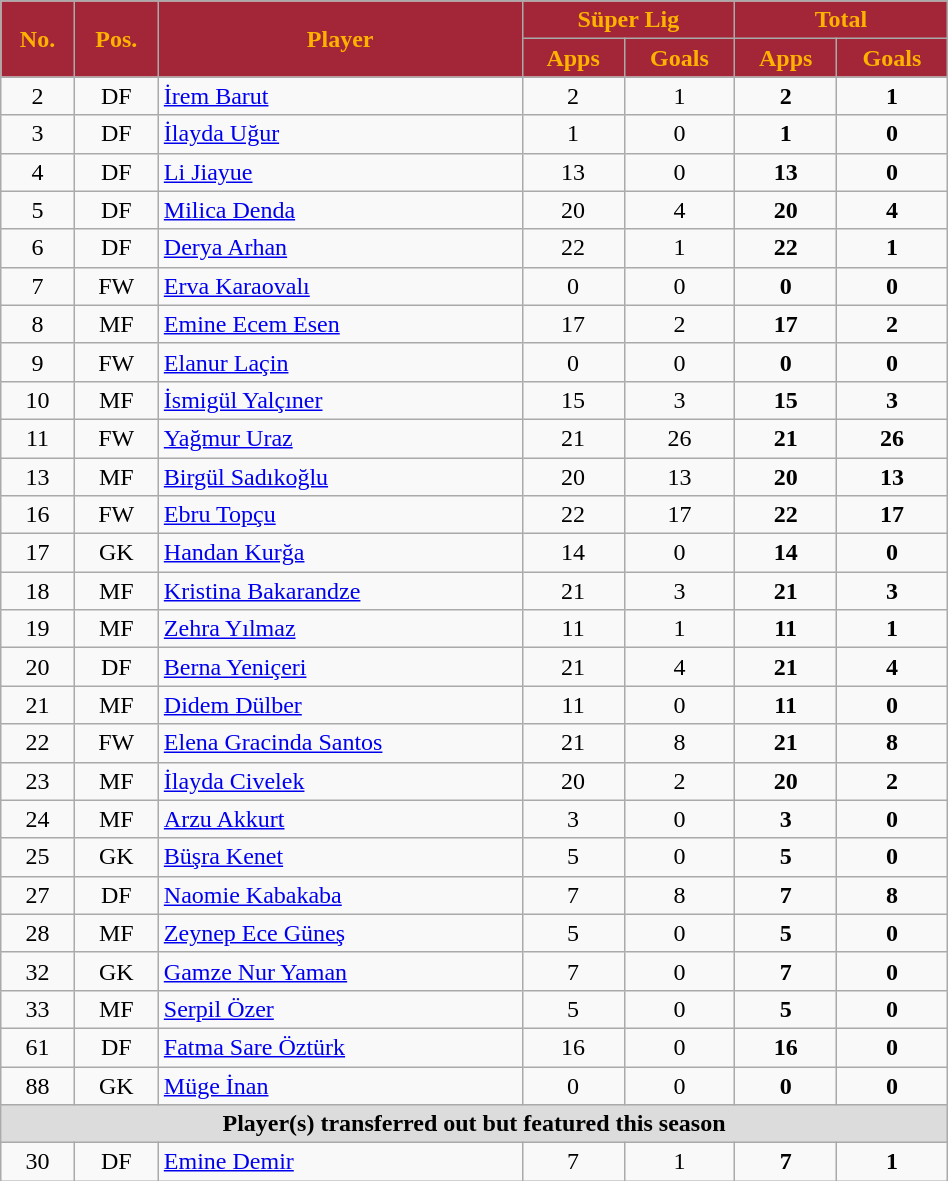<table class="wikitable sortable" style="text-align:center;width:50%;">
<tr>
<th rowspan=2 style=background-color:#A32638;color:#FFB300>No.</th>
<th rowspan=2 style=background-color:#A32638;color:#FFB300>Pos.</th>
<th rowspan=2 style=background-color:#A32638;color:#FFB300>Player</th>
<th colspan=2 style=background:#A32638;color:#FFB300>Süper Lig</th>
<th colspan=2 style=background:#A32638;color:#FFB300>Total</th>
</tr>
<tr>
<th style=background-color:#A32638;color:#FFB300>Apps</th>
<th style=background-color:#A32638;color:#FFB300>Goals</th>
<th style=background-color:#A32638;color:#FFB300>Apps</th>
<th style=background-color:#A32638;color:#FFB300>Goals</th>
</tr>
<tr>
<td>2</td>
<td>DF</td>
<td align=left> <a href='#'>İrem Barut</a></td>
<td>2</td>
<td>1</td>
<td><strong>2</strong></td>
<td><strong>1</strong></td>
</tr>
<tr>
<td>3</td>
<td>DF</td>
<td align=left> <a href='#'>İlayda Uğur</a></td>
<td>1</td>
<td>0</td>
<td><strong>1</strong></td>
<td><strong>0</strong></td>
</tr>
<tr>
<td>4</td>
<td>DF</td>
<td align=left> <a href='#'>Li Jiayue</a></td>
<td>13</td>
<td>0</td>
<td><strong>13</strong></td>
<td><strong>0</strong></td>
</tr>
<tr>
<td>5</td>
<td>DF</td>
<td align=left> <a href='#'>Milica Denda</a></td>
<td>20</td>
<td>4</td>
<td><strong>20</strong></td>
<td><strong>4</strong></td>
</tr>
<tr>
<td>6</td>
<td>DF</td>
<td align=left> <a href='#'>Derya Arhan</a></td>
<td>22</td>
<td>1</td>
<td><strong>22</strong></td>
<td><strong>1</strong></td>
</tr>
<tr>
<td>7</td>
<td>FW</td>
<td align=left> <a href='#'>Erva Karaovalı</a></td>
<td>0</td>
<td>0</td>
<td><strong>0</strong></td>
<td><strong>0</strong></td>
</tr>
<tr>
<td>8</td>
<td>MF</td>
<td align=left> <a href='#'>Emine Ecem Esen</a></td>
<td>17</td>
<td>2</td>
<td><strong>17</strong></td>
<td><strong>2</strong></td>
</tr>
<tr>
<td>9</td>
<td>FW</td>
<td align=left> <a href='#'>Elanur Laçin</a></td>
<td>0</td>
<td>0</td>
<td><strong>0</strong></td>
<td><strong>0</strong></td>
</tr>
<tr>
<td>10</td>
<td>MF</td>
<td align=left> <a href='#'>İsmigül Yalçıner</a></td>
<td>15</td>
<td>3</td>
<td><strong>15</strong></td>
<td><strong>3</strong></td>
</tr>
<tr>
<td>11</td>
<td>FW</td>
<td align=left> <a href='#'>Yağmur Uraz</a></td>
<td>21</td>
<td>26</td>
<td><strong>21</strong></td>
<td><strong>26</strong></td>
</tr>
<tr>
<td>13</td>
<td>MF</td>
<td align=left> <a href='#'>Birgül Sadıkoğlu</a></td>
<td>20</td>
<td>13</td>
<td><strong>20</strong></td>
<td><strong>13</strong></td>
</tr>
<tr>
<td>16</td>
<td>FW</td>
<td align=left> <a href='#'>Ebru Topçu</a></td>
<td>22</td>
<td>17</td>
<td><strong>22</strong></td>
<td><strong>17</strong></td>
</tr>
<tr>
<td>17</td>
<td>GK</td>
<td align=left> <a href='#'>Handan Kurğa</a></td>
<td>14</td>
<td>0</td>
<td><strong>14</strong></td>
<td><strong>0</strong></td>
</tr>
<tr>
<td>18</td>
<td>MF</td>
<td align=left> <a href='#'>Kristina Bakarandze</a></td>
<td>21</td>
<td>3</td>
<td><strong>21</strong></td>
<td><strong>3</strong></td>
</tr>
<tr>
<td>19</td>
<td>MF</td>
<td align=left> <a href='#'>Zehra Yılmaz</a></td>
<td>11</td>
<td>1</td>
<td><strong>11</strong></td>
<td><strong>1</strong></td>
</tr>
<tr>
<td>20</td>
<td>DF</td>
<td align=left> <a href='#'>Berna Yeniçeri</a></td>
<td>21</td>
<td>4</td>
<td><strong>21</strong></td>
<td><strong>4</strong></td>
</tr>
<tr>
<td>21</td>
<td>MF</td>
<td align=left> <a href='#'>Didem Dülber</a></td>
<td>11</td>
<td>0</td>
<td><strong>11</strong></td>
<td><strong>0</strong></td>
</tr>
<tr>
<td>22</td>
<td>FW</td>
<td align=left> <a href='#'>Elena Gracinda Santos</a></td>
<td>21</td>
<td>8</td>
<td><strong>21</strong></td>
<td><strong>8</strong></td>
</tr>
<tr>
<td>23</td>
<td>MF</td>
<td align=left> <a href='#'>İlayda Civelek</a></td>
<td>20</td>
<td>2</td>
<td><strong>20</strong></td>
<td><strong>2</strong></td>
</tr>
<tr>
<td>24</td>
<td>MF</td>
<td align=left> <a href='#'>Arzu Akkurt</a></td>
<td>3</td>
<td>0</td>
<td><strong>3</strong></td>
<td><strong>0</strong></td>
</tr>
<tr>
<td>25</td>
<td>GK</td>
<td align=left> <a href='#'>Büşra Kenet</a></td>
<td>5</td>
<td>0</td>
<td><strong>5</strong></td>
<td><strong>0</strong></td>
</tr>
<tr>
<td>27</td>
<td>DF</td>
<td align=left> <a href='#'>Naomie Kabakaba</a></td>
<td>7</td>
<td>8</td>
<td><strong>7</strong></td>
<td><strong>8</strong></td>
</tr>
<tr>
<td>28</td>
<td>MF</td>
<td align=left> <a href='#'>Zeynep Ece Güneş</a></td>
<td>5</td>
<td>0</td>
<td><strong>5</strong></td>
<td><strong>0</strong></td>
</tr>
<tr>
<td>32</td>
<td>GK</td>
<td align=left> <a href='#'>Gamze Nur Yaman</a></td>
<td>7</td>
<td>0</td>
<td><strong>7</strong></td>
<td><strong>0</strong></td>
</tr>
<tr>
<td>33</td>
<td>MF</td>
<td align=left> <a href='#'>Serpil Özer</a></td>
<td>5</td>
<td>0</td>
<td><strong>5</strong></td>
<td><strong>0</strong></td>
</tr>
<tr>
<td>61</td>
<td>DF</td>
<td align=left> <a href='#'>Fatma Sare Öztürk</a></td>
<td>16</td>
<td>0</td>
<td><strong>16</strong></td>
<td><strong>0</strong></td>
</tr>
<tr>
<td>88</td>
<td>GK</td>
<td align=left> <a href='#'>Müge İnan</a></td>
<td>0</td>
<td>0</td>
<td><strong>0</strong></td>
<td><strong>0</strong></td>
</tr>
<tr>
<th colspan=15 style=background:#dcdcdc>Player(s) transferred out but featured this season</th>
</tr>
<tr>
<td>30</td>
<td>DF</td>
<td align=left> <a href='#'>Emine Demir</a></td>
<td>7</td>
<td>1</td>
<td><strong>7</strong></td>
<td><strong>1</strong></td>
</tr>
</table>
